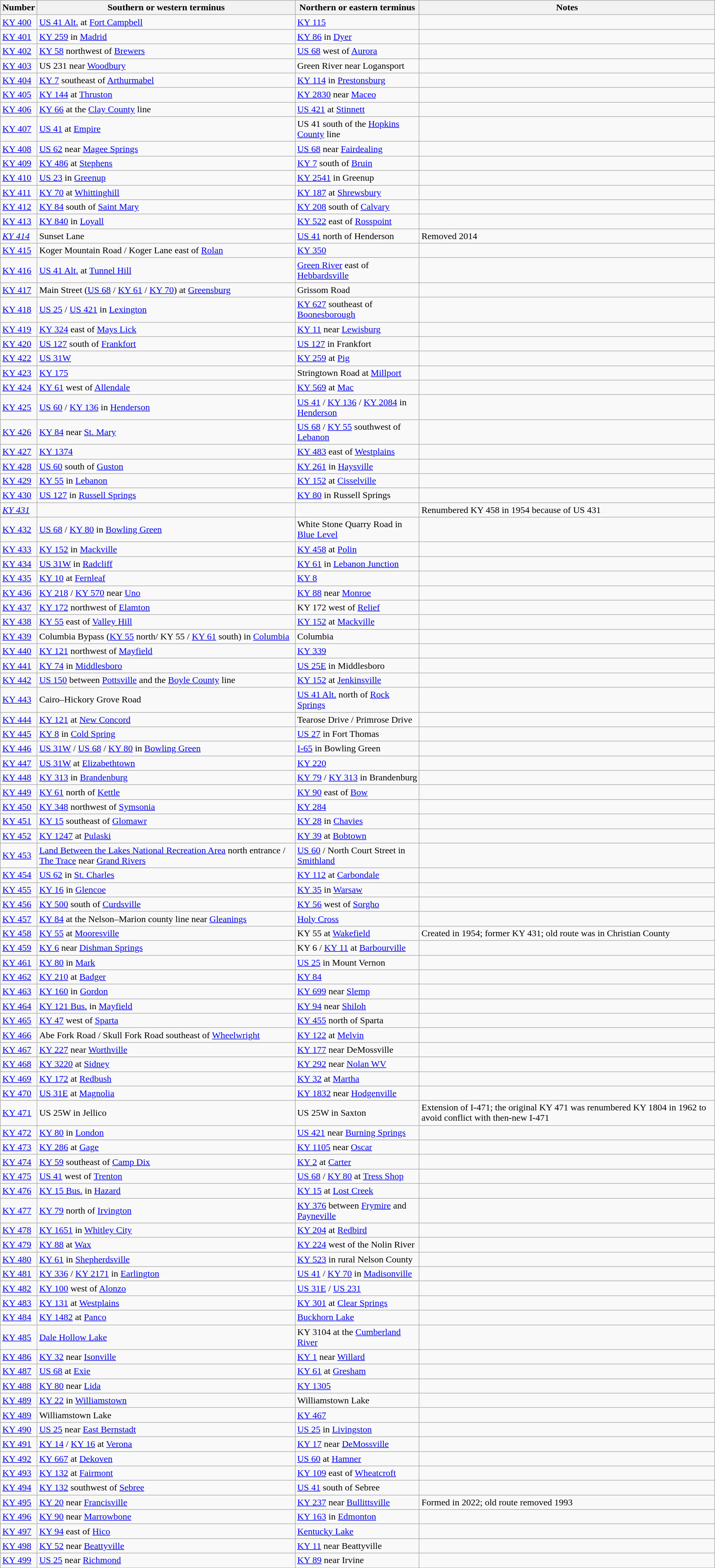<table class="wikitable sortable mw-collapsible">
<tr>
<th>Number</th>
<th>Southern or western terminus</th>
<th>Northern or eastern terminus</th>
<th>Notes</th>
</tr>
<tr>
<td> <a href='#'>KY 400</a></td>
<td><a href='#'>US 41 Alt.</a> at <a href='#'>Fort Campbell</a></td>
<td><a href='#'>KY 115</a></td>
<td></td>
</tr>
<tr>
<td> <a href='#'>KY 401</a></td>
<td><a href='#'>KY 259</a> in <a href='#'>Madrid</a></td>
<td><a href='#'>KY 86</a> in <a href='#'>Dyer</a></td>
<td></td>
</tr>
<tr>
<td> <a href='#'>KY 402</a></td>
<td><a href='#'>KY 58</a> northwest of <a href='#'>Brewers</a></td>
<td><a href='#'>US 68</a> west of <a href='#'>Aurora</a></td>
<td></td>
</tr>
<tr>
<td> <a href='#'>KY 403</a></td>
<td>US 231 near <a href='#'>Woodbury</a></td>
<td>Green River near Logansport</td>
<td></td>
</tr>
<tr>
<td> <a href='#'>KY 404</a></td>
<td><a href='#'>KY 7</a> southeast of <a href='#'>Arthurmabel</a></td>
<td><a href='#'>KY 114</a> in <a href='#'>Prestonsburg</a></td>
<td></td>
</tr>
<tr>
<td> <a href='#'>KY 405</a></td>
<td><a href='#'>KY 144</a> at <a href='#'>Thruston</a></td>
<td><a href='#'>KY 2830</a> near <a href='#'>Maceo</a></td>
<td></td>
</tr>
<tr>
<td> <a href='#'>KY 406</a></td>
<td><a href='#'>KY 66</a> at the <a href='#'>Clay County</a> line</td>
<td><a href='#'>US 421</a> at <a href='#'>Stinnett</a></td>
<td></td>
</tr>
<tr>
<td> <a href='#'>KY 407</a></td>
<td><a href='#'>US 41</a> at <a href='#'>Empire</a></td>
<td>US 41 south of the <a href='#'>Hopkins County</a> line</td>
<td></td>
</tr>
<tr>
<td> <a href='#'>KY 408</a></td>
<td><a href='#'>US 62</a> near <a href='#'>Magee Springs</a></td>
<td><a href='#'>US 68</a> near <a href='#'>Fairdealing</a></td>
<td></td>
</tr>
<tr>
<td> <a href='#'>KY 409</a></td>
<td><a href='#'>KY 486</a> at <a href='#'>Stephens</a></td>
<td><a href='#'>KY 7</a> south of <a href='#'>Bruin</a></td>
<td></td>
</tr>
<tr>
<td> <a href='#'>KY 410</a></td>
<td><a href='#'>US 23</a> in <a href='#'>Greenup</a></td>
<td><a href='#'>KY 2541</a> in Greenup</td>
<td></td>
</tr>
<tr>
<td> <a href='#'>KY 411</a></td>
<td><a href='#'>KY 70</a> at <a href='#'>Whittinghill</a></td>
<td><a href='#'>KY 187</a> at <a href='#'>Shrewsbury</a></td>
<td></td>
</tr>
<tr>
<td> <a href='#'>KY 412</a></td>
<td><a href='#'>KY 84</a> south of <a href='#'>Saint Mary</a></td>
<td><a href='#'>KY 208</a> south of <a href='#'>Calvary</a></td>
<td></td>
</tr>
<tr>
<td> <a href='#'>KY 413</a></td>
<td><a href='#'>KY 840</a> in <a href='#'>Loyall</a></td>
<td><a href='#'>KY 522</a> east of <a href='#'>Rosspoint</a></td>
<td></td>
</tr>
<tr>
<td> <em><a href='#'>KY 414</a></em></td>
<td>Sunset Lane</td>
<td><a href='#'>US 41</a> north of Henderson</td>
<td>Removed 2014</td>
</tr>
<tr>
<td> <a href='#'>KY 415</a></td>
<td>Koger Mountain Road / Koger Lane east of <a href='#'>Rolan</a></td>
<td><a href='#'>KY 350</a></td>
<td></td>
</tr>
<tr>
<td> <a href='#'>KY 416</a></td>
<td><a href='#'>US 41 Alt.</a> at <a href='#'>Tunnel Hill</a></td>
<td><a href='#'>Green River</a> east of <a href='#'>Hebbardsville</a></td>
<td></td>
</tr>
<tr>
<td> <a href='#'>KY 417</a></td>
<td>Main Street (<a href='#'>US 68</a> / <a href='#'>KY 61</a> / <a href='#'>KY 70</a>) at <a href='#'>Greensburg</a></td>
<td>Grissom Road</td>
<td></td>
</tr>
<tr>
<td> <a href='#'>KY 418</a></td>
<td><a href='#'>US 25</a> / <a href='#'>US 421</a> in <a href='#'>Lexington</a></td>
<td><a href='#'>KY 627</a> southeast of <a href='#'>Boonesborough</a></td>
<td></td>
</tr>
<tr>
<td> <a href='#'>KY 419</a></td>
<td><a href='#'>KY 324</a> east of <a href='#'>Mays Lick</a></td>
<td><a href='#'>KY 11</a> near <a href='#'>Lewisburg</a></td>
<td></td>
</tr>
<tr>
<td> <a href='#'>KY 420</a></td>
<td><a href='#'>US 127</a> south of <a href='#'>Frankfort</a></td>
<td><a href='#'>US 127</a> in Frankfort</td>
<td></td>
</tr>
<tr>
<td> <a href='#'>KY 422</a></td>
<td><a href='#'>US 31W</a></td>
<td><a href='#'>KY 259</a> at <a href='#'>Pig</a></td>
<td></td>
</tr>
<tr>
<td> <a href='#'>KY 423</a></td>
<td><a href='#'>KY 175</a></td>
<td>Stringtown Road at <a href='#'>Millport</a></td>
<td></td>
</tr>
<tr>
<td> <a href='#'>KY 424</a></td>
<td><a href='#'>KY 61</a> west of <a href='#'>Allendale</a></td>
<td><a href='#'>KY 569</a> at <a href='#'>Mac</a></td>
<td></td>
</tr>
<tr>
<td> <a href='#'>KY 425</a></td>
<td><a href='#'>US 60</a> / <a href='#'>KY 136</a> in <a href='#'>Henderson</a></td>
<td><a href='#'>US 41</a> / <a href='#'>KY 136</a> / <a href='#'>KY 2084</a> in <a href='#'>Henderson</a></td>
<td></td>
</tr>
<tr>
<td> <a href='#'>KY 426</a></td>
<td><a href='#'>KY 84</a> near <a href='#'>St. Mary</a></td>
<td><a href='#'>US 68</a> / <a href='#'>KY 55</a> southwest of <a href='#'>Lebanon</a></td>
<td></td>
</tr>
<tr>
<td> <a href='#'>KY 427</a></td>
<td><a href='#'>KY 1374</a></td>
<td><a href='#'>KY 483</a> east of <a href='#'>Westplains</a></td>
<td></td>
</tr>
<tr>
<td> <a href='#'>KY 428</a></td>
<td><a href='#'>US 60</a> south of <a href='#'>Guston</a></td>
<td><a href='#'>KY 261</a> in <a href='#'>Haysville</a></td>
<td></td>
</tr>
<tr>
<td> <a href='#'>KY 429</a></td>
<td><a href='#'>KY 55</a> in <a href='#'>Lebanon</a></td>
<td><a href='#'>KY 152</a> at <a href='#'>Cisselville</a></td>
<td></td>
</tr>
<tr>
<td> <a href='#'>KY 430</a></td>
<td><a href='#'>US 127</a> in <a href='#'>Russell Springs</a></td>
<td><a href='#'>KY 80</a> in Russell Springs</td>
<td></td>
</tr>
<tr>
<td> <em><a href='#'>KY 431</a></em></td>
<td></td>
<td></td>
<td>Renumbered KY 458 in 1954 because of US 431</td>
</tr>
<tr>
<td> <a href='#'>KY 432</a></td>
<td><a href='#'>US 68</a> / <a href='#'>KY 80</a> in <a href='#'>Bowling Green</a></td>
<td>White Stone Quarry Road in <a href='#'>Blue Level</a></td>
<td></td>
</tr>
<tr>
<td> <a href='#'>KY 433</a></td>
<td><a href='#'>KY 152</a> in <a href='#'>Mackville</a></td>
<td><a href='#'>KY 458</a> at <a href='#'>Polin</a></td>
<td></td>
</tr>
<tr>
<td> <a href='#'>KY 434</a></td>
<td><a href='#'>US 31W</a> in <a href='#'>Radcliff</a></td>
<td><a href='#'>KY 61</a> in <a href='#'>Lebanon Junction</a></td>
<td></td>
</tr>
<tr>
<td> <a href='#'>KY 435</a></td>
<td><a href='#'>KY 10</a> at <a href='#'>Fernleaf</a></td>
<td><a href='#'>KY 8</a></td>
<td></td>
</tr>
<tr>
<td> <a href='#'>KY 436</a></td>
<td><a href='#'>KY 218</a> / <a href='#'>KY 570</a> near <a href='#'>Uno</a></td>
<td><a href='#'>KY 88</a> near <a href='#'>Monroe</a></td>
<td></td>
</tr>
<tr>
<td> <a href='#'>KY 437</a></td>
<td><a href='#'>KY 172</a> northwest of <a href='#'>Elamton</a></td>
<td>KY 172 west of <a href='#'>Relief</a></td>
<td></td>
</tr>
<tr>
<td> <a href='#'>KY 438</a></td>
<td><a href='#'>KY 55</a> east of <a href='#'>Valley Hill</a></td>
<td><a href='#'>KY 152</a> at <a href='#'>Mackville</a></td>
<td></td>
</tr>
<tr>
<td> <a href='#'>KY 439</a></td>
<td>Columbia Bypass (<a href='#'>KY 55</a> north/ KY 55 / <a href='#'>KY 61</a> south) in <a href='#'>Columbia</a></td>
<td>Columbia</td>
<td></td>
</tr>
<tr>
<td> <a href='#'>KY 440</a></td>
<td><a href='#'>KY 121</a> northwest of <a href='#'>Mayfield</a></td>
<td><a href='#'>KY 339</a></td>
<td></td>
</tr>
<tr>
<td> <a href='#'>KY 441</a></td>
<td><a href='#'>KY 74</a> in <a href='#'>Middlesboro</a></td>
<td><a href='#'>US 25E</a> in Middlesboro</td>
<td></td>
</tr>
<tr>
<td> <a href='#'>KY 442</a></td>
<td><a href='#'>US 150</a> between <a href='#'>Pottsville</a> and the <a href='#'>Boyle County</a> line</td>
<td><a href='#'>KY 152</a> at <a href='#'>Jenkinsville</a></td>
<td></td>
</tr>
<tr>
<td> <a href='#'>KY 443</a></td>
<td>Cairo–Hickory Grove Road</td>
<td><a href='#'>US 41 Alt.</a> north of <a href='#'>Rock Springs</a></td>
<td></td>
</tr>
<tr>
<td> <a href='#'>KY 444</a></td>
<td><a href='#'>KY 121</a> at <a href='#'>New Concord</a></td>
<td>Tearose Drive / Primrose Drive</td>
<td></td>
</tr>
<tr>
<td> <a href='#'>KY 445</a></td>
<td><a href='#'>KY 8</a> in <a href='#'>Cold Spring</a></td>
<td><a href='#'>US 27</a> in Fort Thomas</td>
<td></td>
</tr>
<tr>
<td> <a href='#'>KY 446</a></td>
<td><a href='#'>US 31W</a> / <a href='#'>US 68</a> / <a href='#'>KY 80</a> in <a href='#'>Bowling Green</a></td>
<td><a href='#'>I-65</a> in Bowling Green</td>
<td></td>
</tr>
<tr>
<td> <a href='#'>KY 447</a></td>
<td><a href='#'>US 31W</a> at <a href='#'>Elizabethtown</a></td>
<td><a href='#'>KY 220</a></td>
<td></td>
</tr>
<tr>
<td> <a href='#'>KY 448</a></td>
<td><a href='#'>KY 313</a> in <a href='#'>Brandenburg</a></td>
<td><a href='#'>KY 79</a> / <a href='#'>KY 313</a> in Brandenburg</td>
<td></td>
</tr>
<tr>
<td> <a href='#'>KY 449</a></td>
<td><a href='#'>KY 61</a> north of <a href='#'>Kettle</a></td>
<td><a href='#'>KY 90</a> east of <a href='#'>Bow</a></td>
<td></td>
</tr>
<tr>
<td> <a href='#'>KY 450</a></td>
<td><a href='#'>KY 348</a> northwest of <a href='#'>Symsonia</a></td>
<td><a href='#'>KY 284</a></td>
<td></td>
</tr>
<tr>
<td> <a href='#'>KY 451</a></td>
<td><a href='#'>KY 15</a> southeast of <a href='#'>Glomawr</a></td>
<td><a href='#'>KY 28</a> in <a href='#'>Chavies</a></td>
<td></td>
</tr>
<tr>
<td> <a href='#'>KY 452</a></td>
<td><a href='#'>KY 1247</a> at <a href='#'>Pulaski</a></td>
<td><a href='#'>KY 39</a> at <a href='#'>Bobtown</a></td>
<td></td>
</tr>
<tr>
<td> <a href='#'>KY 453</a></td>
<td><a href='#'>Land Between the Lakes National Recreation Area</a> north entrance / <a href='#'>The Trace</a> near <a href='#'>Grand Rivers</a></td>
<td><a href='#'>US 60</a> / North Court Street in <a href='#'>Smithland</a></td>
<td></td>
</tr>
<tr>
<td> <a href='#'>KY 454</a></td>
<td><a href='#'>US 62</a> in <a href='#'>St. Charles</a></td>
<td><a href='#'>KY 112</a> at <a href='#'>Carbondale</a></td>
<td></td>
</tr>
<tr>
<td> <a href='#'>KY 455</a></td>
<td><a href='#'>KY 16</a> in <a href='#'>Glencoe</a></td>
<td><a href='#'>KY 35</a> in <a href='#'>Warsaw</a></td>
<td></td>
</tr>
<tr>
<td> <a href='#'>KY 456</a></td>
<td><a href='#'>KY 500</a> south of <a href='#'>Curdsville</a></td>
<td><a href='#'>KY 56</a> west of <a href='#'>Sorgho</a></td>
<td></td>
</tr>
<tr>
<td> <a href='#'>KY 457</a></td>
<td><a href='#'>KY 84</a> at the Nelson–Marion county line near <a href='#'>Gleanings</a></td>
<td><a href='#'>Holy Cross</a></td>
<td></td>
</tr>
<tr>
<td> <a href='#'>KY 458</a></td>
<td><a href='#'>KY 55</a> at <a href='#'>Mooresville</a></td>
<td>KY 55 at <a href='#'>Wakefield</a></td>
<td>Created in 1954; former KY 431; old route was in Christian County</td>
</tr>
<tr>
<td> <a href='#'>KY 459</a></td>
<td><a href='#'>KY 6</a> near <a href='#'>Dishman Springs</a></td>
<td>KY 6 / <a href='#'>KY 11</a> at <a href='#'>Barbourville</a></td>
<td></td>
</tr>
<tr>
<td> <a href='#'>KY 461</a></td>
<td><a href='#'>KY 80</a> in <a href='#'>Mark</a></td>
<td><a href='#'>US 25</a> in Mount Vernon</td>
<td></td>
</tr>
<tr>
<td> <a href='#'>KY 462</a></td>
<td><a href='#'>KY 210</a> at <a href='#'>Badger</a></td>
<td><a href='#'>KY 84</a></td>
<td></td>
</tr>
<tr>
<td> <a href='#'>KY 463</a></td>
<td><a href='#'>KY 160</a> in <a href='#'>Gordon</a></td>
<td><a href='#'>KY 699</a> near <a href='#'>Slemp</a></td>
<td></td>
</tr>
<tr>
<td> <a href='#'>KY 464</a></td>
<td><a href='#'>KY 121 Bus.</a> in <a href='#'>Mayfield</a></td>
<td><a href='#'>KY 94</a> near <a href='#'>Shiloh</a></td>
<td></td>
</tr>
<tr>
<td> <a href='#'>KY 465</a></td>
<td><a href='#'>KY 47</a> west of <a href='#'>Sparta</a></td>
<td><a href='#'>KY 455</a> north of Sparta</td>
<td></td>
</tr>
<tr>
<td> <a href='#'>KY 466</a></td>
<td>Abe Fork Road / Skull Fork Road southeast of <a href='#'>Wheelwright</a></td>
<td><a href='#'>KY 122</a> at <a href='#'>Melvin</a></td>
<td></td>
</tr>
<tr>
<td> <a href='#'>KY 467</a></td>
<td><a href='#'>KY 227</a> near <a href='#'>Worthville</a></td>
<td><a href='#'>KY 177</a> near DeMossville</td>
<td></td>
</tr>
<tr>
<td> <a href='#'>KY 468</a></td>
<td><a href='#'>KY 3220</a> at <a href='#'>Sidney</a></td>
<td><a href='#'>KY 292</a> near <a href='#'>Nolan WV</a></td>
<td></td>
</tr>
<tr>
<td> <a href='#'>KY 469</a></td>
<td><a href='#'>KY 172</a> at <a href='#'>Redbush</a></td>
<td><a href='#'>KY 32</a> at <a href='#'>Martha</a></td>
<td></td>
</tr>
<tr>
<td> <a href='#'>KY 470</a></td>
<td><a href='#'>US 31E</a> at <a href='#'>Magnolia</a></td>
<td><a href='#'>KY 1832</a> near <a href='#'>Hodgenville</a></td>
<td></td>
</tr>
<tr>
<td> <a href='#'>KY 471</a></td>
<td>US 25W in Jellico</td>
<td>US 25W in Saxton</td>
<td>Extension of I-471; the original KY 471 was renumbered KY 1804 in 1962 to avoid conflict with then-new I-471</td>
</tr>
<tr>
<td> <a href='#'>KY 472</a></td>
<td><a href='#'>KY 80</a> in <a href='#'>London</a></td>
<td><a href='#'>US 421</a> near <a href='#'>Burning Springs</a></td>
<td></td>
</tr>
<tr>
<td> <a href='#'>KY 473</a></td>
<td><a href='#'>KY 286</a> at <a href='#'>Gage</a></td>
<td><a href='#'>KY 1105</a> near <a href='#'>Oscar</a></td>
<td></td>
</tr>
<tr>
<td> <a href='#'>KY 474</a></td>
<td><a href='#'>KY 59</a> southeast of <a href='#'>Camp Dix</a></td>
<td><a href='#'>KY 2</a> at <a href='#'>Carter</a></td>
<td></td>
</tr>
<tr>
<td> <a href='#'>KY 475</a></td>
<td><a href='#'>US 41</a> west of <a href='#'>Trenton</a></td>
<td><a href='#'>US 68</a> / <a href='#'>KY 80</a> at <a href='#'>Tress Shop</a></td>
<td></td>
</tr>
<tr>
<td> <a href='#'>KY 476</a></td>
<td><a href='#'>KY 15 Bus.</a> in <a href='#'>Hazard</a></td>
<td><a href='#'>KY 15</a> at <a href='#'>Lost Creek</a></td>
<td></td>
</tr>
<tr>
<td> <a href='#'>KY 477</a></td>
<td><a href='#'>KY 79</a> north of <a href='#'>Irvington</a></td>
<td><a href='#'>KY 376</a> between <a href='#'>Frymire</a> and <a href='#'>Payneville</a></td>
<td></td>
</tr>
<tr>
<td> <a href='#'>KY 478</a></td>
<td><a href='#'>KY 1651</a> in <a href='#'>Whitley City</a></td>
<td><a href='#'>KY 204</a> at <a href='#'>Redbird</a></td>
<td></td>
</tr>
<tr>
<td> <a href='#'>KY 479</a></td>
<td><a href='#'>KY 88</a> at <a href='#'>Wax</a></td>
<td><a href='#'>KY 224</a> west of the Nolin River</td>
<td></td>
</tr>
<tr>
<td> <a href='#'>KY 480</a></td>
<td><a href='#'>KY 61</a> in <a href='#'>Shepherdsville</a></td>
<td><a href='#'>KY 523</a> in rural Nelson County</td>
<td></td>
</tr>
<tr>
<td> <a href='#'>KY 481</a></td>
<td><a href='#'>KY 336</a> / <a href='#'>KY 2171</a> in <a href='#'>Earlington</a></td>
<td><a href='#'>US 41</a> / <a href='#'>KY 70</a> in <a href='#'>Madisonville</a></td>
<td></td>
</tr>
<tr>
<td> <a href='#'>KY 482</a></td>
<td><a href='#'>KY 100</a> west of <a href='#'>Alonzo</a></td>
<td><a href='#'>US 31E</a> / <a href='#'>US 231</a></td>
<td></td>
</tr>
<tr>
<td> <a href='#'>KY 483</a></td>
<td><a href='#'>KY 131</a> at <a href='#'>Westplains</a></td>
<td><a href='#'>KY 301</a> at <a href='#'>Clear Springs</a></td>
<td></td>
</tr>
<tr>
<td> <a href='#'>KY 484</a></td>
<td><a href='#'>KY 1482</a> at <a href='#'>Panco</a></td>
<td><a href='#'>Buckhorn Lake</a></td>
<td></td>
</tr>
<tr>
<td> <a href='#'>KY 485</a></td>
<td><a href='#'>Dale Hollow Lake</a></td>
<td>KY 3104 at the <a href='#'>Cumberland River</a></td>
<td></td>
</tr>
<tr>
<td> <a href='#'>KY 486</a></td>
<td><a href='#'>KY 32</a> near <a href='#'>Isonville</a></td>
<td><a href='#'>KY 1</a> near <a href='#'>Willard</a></td>
<td></td>
</tr>
<tr>
<td> <a href='#'>KY 487</a></td>
<td><a href='#'>US 68</a> at <a href='#'>Exie</a></td>
<td><a href='#'>KY 61</a> at <a href='#'>Gresham</a></td>
<td></td>
</tr>
<tr>
<td> <a href='#'>KY 488</a></td>
<td><a href='#'>KY 80</a> near <a href='#'>Lida</a></td>
<td><a href='#'>KY 1305</a></td>
<td></td>
</tr>
<tr>
<td> <a href='#'>KY 489</a></td>
<td><a href='#'>KY 22</a> in <a href='#'>Williamstown</a></td>
<td>Williamstown Lake</td>
<td></td>
</tr>
<tr>
<td> <a href='#'>KY 489</a></td>
<td>Williamstown Lake</td>
<td><a href='#'>KY 467</a></td>
<td></td>
</tr>
<tr>
<td> <a href='#'>KY 490</a></td>
<td><a href='#'>US 25</a> near <a href='#'>East Bernstadt</a></td>
<td><a href='#'>US 25</a> in <a href='#'>Livingston</a></td>
<td></td>
</tr>
<tr>
<td> <a href='#'>KY 491</a></td>
<td><a href='#'>KY 14</a> / <a href='#'>KY 16</a> at <a href='#'>Verona</a></td>
<td><a href='#'>KY 17</a> near <a href='#'>DeMossville</a></td>
<td></td>
</tr>
<tr>
<td> <a href='#'>KY 492</a></td>
<td><a href='#'>KY 667</a> at <a href='#'>Dekoven</a></td>
<td><a href='#'>US 60</a> at <a href='#'>Hamner</a></td>
<td></td>
</tr>
<tr>
<td> <a href='#'>KY 493</a></td>
<td><a href='#'>KY 132</a> at <a href='#'>Fairmont</a></td>
<td><a href='#'>KY 109</a> east of <a href='#'>Wheatcroft</a></td>
<td></td>
</tr>
<tr>
<td> <a href='#'>KY 494</a></td>
<td><a href='#'>KY 132</a> southwest of <a href='#'>Sebree</a></td>
<td><a href='#'>US 41</a> south of Sebree</td>
<td></td>
</tr>
<tr>
<td> <a href='#'>KY 495</a></td>
<td><a href='#'>KY 20</a> near <a href='#'>Francisville</a></td>
<td><a href='#'>KY 237</a> near <a href='#'>Bullittsville</a></td>
<td>Formed in 2022; old route removed 1993</td>
</tr>
<tr>
<td> <a href='#'>KY 496</a></td>
<td><a href='#'>KY 90</a> near <a href='#'>Marrowbone</a></td>
<td><a href='#'>KY 163</a> in <a href='#'>Edmonton</a></td>
<td></td>
</tr>
<tr>
<td> <a href='#'>KY 497</a></td>
<td><a href='#'>KY 94</a> east of <a href='#'>Hico</a></td>
<td><a href='#'>Kentucky Lake</a></td>
<td></td>
</tr>
<tr>
<td> <a href='#'>KY 498</a></td>
<td><a href='#'>KY 52</a> near <a href='#'>Beattyville</a></td>
<td><a href='#'>KY 11</a> near Beattyville</td>
<td></td>
</tr>
<tr>
<td> <a href='#'>KY 499</a></td>
<td><a href='#'>US 25</a> near <a href='#'>Richmond</a></td>
<td><a href='#'>KY 89</a> near Irvine</td>
<td></td>
</tr>
</table>
